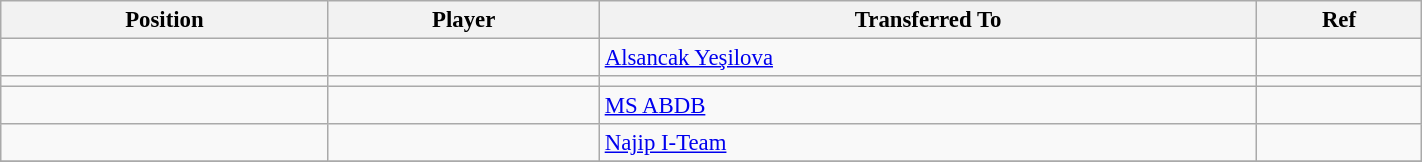<table class="wikitable sortable" style="width:75%; text-align:center; font-size:95%; text-align:left;">
<tr>
<th><strong>Position</strong></th>
<th><strong>Player</strong></th>
<th><strong>Transferred To</strong></th>
<th><strong>Ref</strong></th>
</tr>
<tr>
<td></td>
<td></td>
<td> <a href='#'>Alsancak Yeşilova</a></td>
<td></td>
</tr>
<tr>
<td></td>
<td></td>
<td></td>
<td></td>
</tr>
<tr>
<td></td>
<td></td>
<td> <a href='#'>MS ABDB</a></td>
<td></td>
</tr>
<tr>
<td></td>
<td></td>
<td> <a href='#'>Najip I-Team</a></td>
<td></td>
</tr>
<tr>
</tr>
</table>
